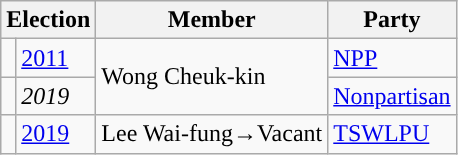<table class="wikitable">
<tr>
<th colspan="2">Election</th>
<th>Member</th>
<th>Party</th>
</tr>
<tr>
<td style="background-color: "></td>
<td><a href='#'>2011</a></td>
<td rowspan=2>Wong Cheuk-kin</td>
<td><a href='#'>NPP</a></td>
</tr>
<tr>
<td style="background-color: "></td>
<td><em>2019</em></td>
<td><a href='#'>Nonpartisan</a></td>
</tr>
<tr>
<td style="background-color: "></td>
<td><a href='#'>2019</a></td>
<td>Lee Wai-fung→Vacant</td>
<td><a href='#'>TSWLPU</a></td>
</tr>
</table>
